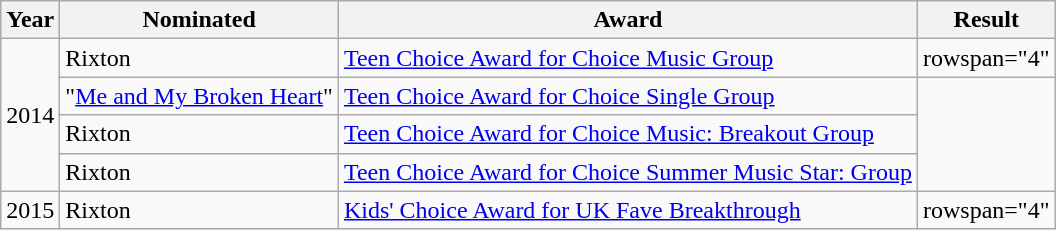<table class="wikitable sortable">
<tr>
<th>Year</th>
<th>Nominated</th>
<th>Award</th>
<th>Result</th>
</tr>
<tr>
<td rowspan="4">2014</td>
<td>Rixton</td>
<td><a href='#'>Teen Choice Award for Choice Music Group</a></td>
<td>rowspan="4" </td>
</tr>
<tr>
<td>"<a href='#'>Me and My Broken Heart</a>"</td>
<td><a href='#'>Teen Choice Award for Choice Single Group</a></td>
</tr>
<tr>
<td>Rixton</td>
<td><a href='#'>Teen Choice Award for Choice Music: Breakout Group</a></td>
</tr>
<tr>
<td>Rixton</td>
<td><a href='#'>Teen Choice Award for Choice Summer Music Star: Group</a></td>
</tr>
<tr>
<td>2015</td>
<td>Rixton</td>
<td><a href='#'>Kids' Choice Award for UK Fave Breakthrough</a></td>
<td>rowspan="4" </td>
</tr>
</table>
